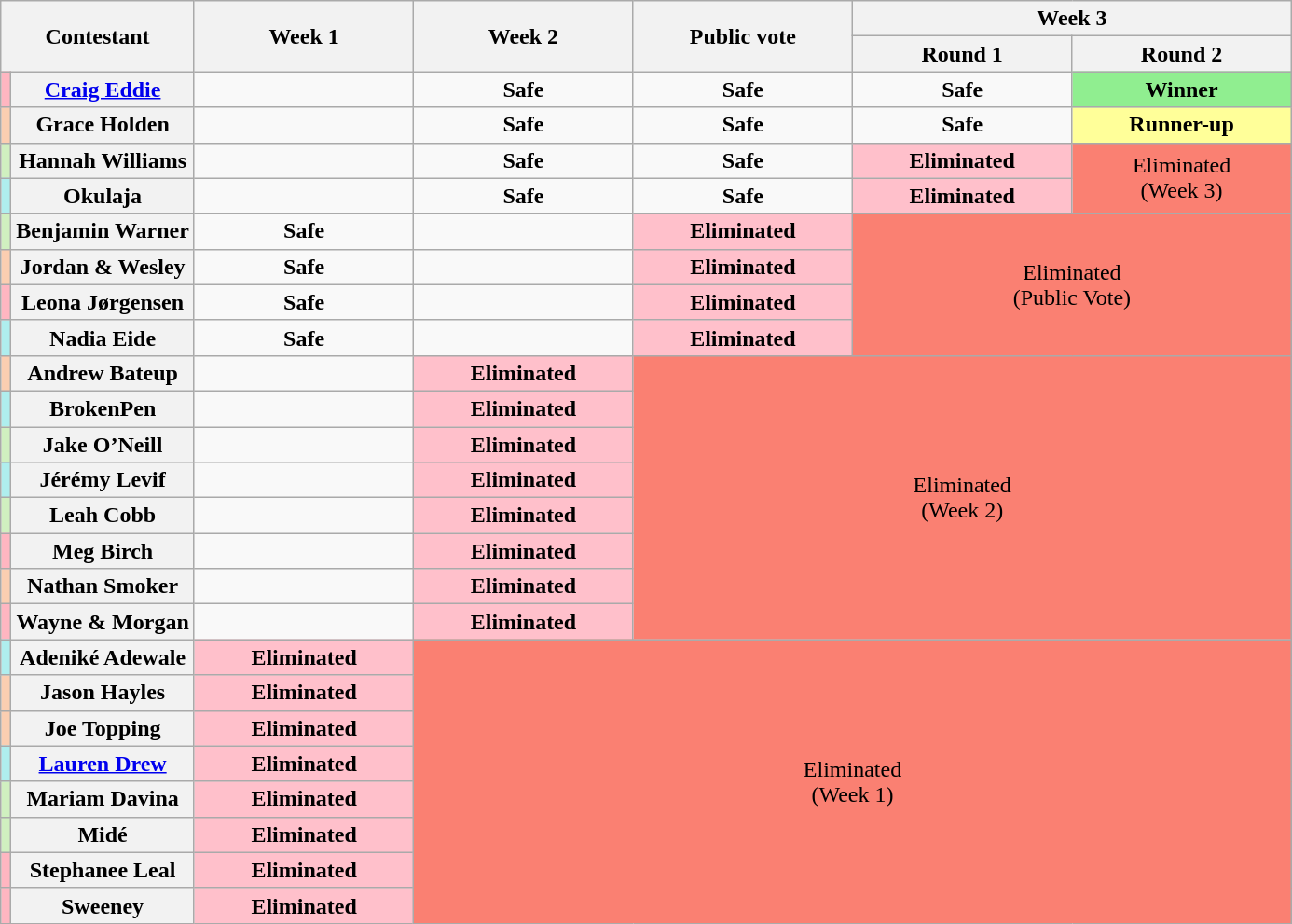<table class="wikitable" style="text-align:center; font-size:100%; width:">
<tr>
<th rowspan="2" colspan="2" style="width:15%">Contestant</th>
<th scope="col" rowspan="2" style="width:17%">Week 1</th>
<th scope="col" rowspan="2" style="width:17%">Week 2</th>
<th scope="col" rowspan="2" style="width:17%">Public vote</th>
<th colspan="2" scope="col" style="width:34%">Week 3</th>
</tr>
<tr>
<th scope="col" style="width:17%">Round 1</th>
<th scope="col" style="width:17%">Round 2</th>
</tr>
<tr>
<th style="background: lightpink"></th>
<th><a href='#'>Craig Eddie</a></th>
<td></td>
<td><strong>Safe</strong></td>
<td><strong>Safe</strong></td>
<td><strong>Safe</strong></td>
<td style="background:lightgreen"><strong>Winner</strong></td>
</tr>
<tr>
<th style="background:#fbceb1"></th>
<th>Grace Holden</th>
<td></td>
<td><strong>Safe</strong></td>
<td><strong>Safe</strong></td>
<td><strong>Safe</strong></td>
<td style = "background:#ff9"><strong>Runner-up</strong></td>
</tr>
<tr>
<th style="background:#d0f0c0"></th>
<th>Hannah Williams</th>
<td></td>
<td><strong>Safe</strong></td>
<td><strong>Safe</strong></td>
<td style = "background:pink"><strong>Eliminated</strong></td>
<td rowspan="2" colspan="2" style="background:salmon;">Eliminated<br>(Week 3)</td>
</tr>
<tr>
<th style="background:#afeeee"></th>
<th>Okulaja</th>
<td></td>
<td><strong>Safe</strong></td>
<td><strong>Safe</strong></td>
<td style = "background:pink"><strong>Eliminated</strong></td>
</tr>
<tr>
<th style="background:#d0f0c0"></th>
<th>Benjamin Warner</th>
<td><strong>Safe</strong></td>
<td></td>
<td style = "background:pink"><strong>Eliminated</strong></td>
<td rowspan="4" colspan="2" style="background:salmon;">Eliminated<br>(Public Vote)</td>
</tr>
<tr>
<th style="background:#fbceb1"></th>
<th>Jordan & Wesley</th>
<td><strong>Safe</strong></td>
<td></td>
<td style = "background:pink"><strong>Eliminated</strong></td>
</tr>
<tr>
<th style="background: lightpink"></th>
<th>Leona Jørgensen</th>
<td><strong>Safe</strong></td>
<td></td>
<td style = "background:pink"><strong>Eliminated</strong></td>
</tr>
<tr>
<th style="background:#afeeee"></th>
<th>Nadia Eide</th>
<td><strong>Safe</strong></td>
<td></td>
<td style = "background:pink"><strong>Eliminated</strong></td>
</tr>
<tr>
<th style="background:#fbceb1"></th>
<th>Andrew Bateup</th>
<td></td>
<td style = "background:pink"><strong>Eliminated</strong></td>
<td rowspan="8" colspan="3" style="background:salmon;">Eliminated<br>(Week 2)</td>
</tr>
<tr>
<th style="background:#afeeee"></th>
<th>BrokenPen</th>
<td></td>
<td style = "background:pink"><strong>Eliminated</strong></td>
</tr>
<tr>
<td style="background:#d0f0c0"></td>
<th>Jake O’Neill</th>
<td></td>
<td style = "background:pink"><strong>Eliminated</strong></td>
</tr>
<tr>
<th style="background:#afeeee"></th>
<th>Jérémy Levif</th>
<td></td>
<td style = "background:pink"><strong>Eliminated</strong></td>
</tr>
<tr>
<th style="background:#d0f0c0"></th>
<th>Leah Cobb</th>
<td></td>
<td style = "background:pink"><strong>Eliminated</strong></td>
</tr>
<tr>
<th style="background: lightpink"></th>
<th>Meg Birch</th>
<td></td>
<td style = "background:pink"><strong>Eliminated</strong></td>
</tr>
<tr>
<th style="background:#fbceb1"></th>
<th>Nathan Smoker</th>
<td></td>
<td style = "background:pink"><strong>Eliminated</strong></td>
</tr>
<tr>
<th style="background: lightpink"></th>
<th>Wayne & Morgan</th>
<td></td>
<td style = "background:pink"><strong>Eliminated</strong></td>
</tr>
<tr>
<th style="background:#afeeee"></th>
<th>Adeniké Adewale</th>
<td style = "background:pink"><strong>Eliminated</strong></td>
<td rowspan="8" colspan="4" style="background:salmon;">Eliminated<br>(Week 1)</td>
</tr>
<tr>
<th style="background:#fbceb1"></th>
<th>Jason Hayles</th>
<td style = "background:pink"><strong>Eliminated</strong></td>
</tr>
<tr>
<th style="background:#fbceb1"></th>
<th>Joe Topping</th>
<td style = "background:pink"><strong>Eliminated</strong></td>
</tr>
<tr>
<th style="background:#afeeee"></th>
<th><a href='#'>Lauren Drew</a></th>
<td style = "background:pink"><strong>Eliminated</strong></td>
</tr>
<tr>
<th style="background:#d0f0c0"></th>
<th>Mariam Davina</th>
<td style = "background:pink"><strong>Eliminated</strong></td>
</tr>
<tr>
<th style="background:#d0f0c0"></th>
<th>Midé</th>
<td style = "background:pink"><strong>Eliminated</strong></td>
</tr>
<tr>
<th style="background: lightpink"></th>
<th>Stephanee Leal</th>
<td style = "background:pink"><strong>Eliminated</strong></td>
</tr>
<tr>
<th style="background: lightpink"></th>
<th>Sweeney</th>
<td style = "background:pink"><strong>Eliminated</strong></td>
</tr>
</table>
